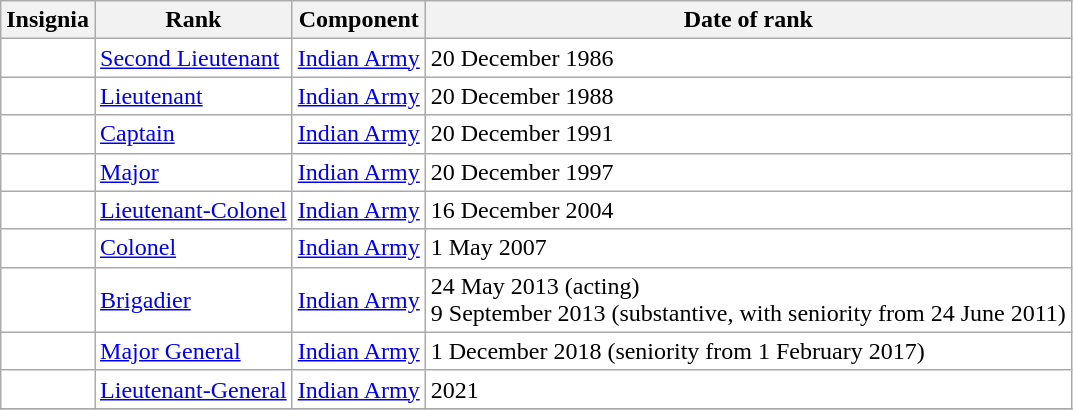<table class="wikitable" style="background:white">
<tr>
<th>Insignia</th>
<th>Rank</th>
<th>Component</th>
<th>Date of rank</th>
</tr>
<tr>
<td align="center"></td>
<td><a href='#'>Second Lieutenant</a></td>
<td><a href='#'>Indian Army</a></td>
<td>20 December 1986</td>
</tr>
<tr>
<td align="center"></td>
<td><a href='#'>Lieutenant</a></td>
<td><a href='#'>Indian Army</a></td>
<td>20 December 1988</td>
</tr>
<tr>
<td align="center"></td>
<td><a href='#'>Captain</a></td>
<td><a href='#'>Indian Army</a></td>
<td>20 December 1991</td>
</tr>
<tr>
<td align="center"></td>
<td><a href='#'>Major</a></td>
<td><a href='#'>Indian Army</a></td>
<td>20 December 1997</td>
</tr>
<tr>
<td align="center"></td>
<td><a href='#'>Lieutenant-Colonel</a></td>
<td><a href='#'>Indian Army</a></td>
<td>16 December 2004</td>
</tr>
<tr>
<td align="center"></td>
<td><a href='#'>Colonel</a></td>
<td><a href='#'>Indian Army</a></td>
<td>1 May 2007</td>
</tr>
<tr>
<td align="center"></td>
<td><a href='#'>Brigadier</a></td>
<td><a href='#'>Indian Army</a></td>
<td>24 May 2013 (acting)<br>9 September 2013 (substantive, with seniority from 24 June 2011)</td>
</tr>
<tr>
<td align="center"></td>
<td><a href='#'>Major General</a></td>
<td><a href='#'>Indian Army</a></td>
<td>1 December 2018 (seniority from 1 February 2017)</td>
</tr>
<tr>
<td align="center"></td>
<td><a href='#'>Lieutenant-General</a></td>
<td><a href='#'>Indian Army</a></td>
<td>2021</td>
</tr>
<tr>
</tr>
</table>
